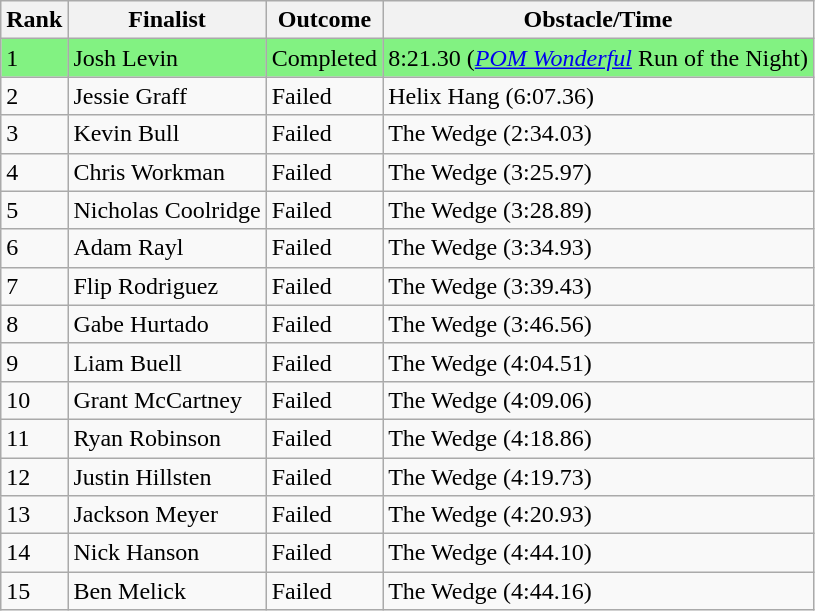<table class="wikitable">
<tr>
<th>Rank</th>
<th>Finalist</th>
<th>Outcome</th>
<th>Obstacle/Time</th>
</tr>
<tr style="background-color:#82f282">
<td>1</td>
<td>Josh Levin</td>
<td>Completed</td>
<td>8:21.30 (<em><a href='#'>POM Wonderful</a></em> Run of the Night)</td>
</tr>
<tr>
<td>2</td>
<td>Jessie Graff</td>
<td>Failed</td>
<td>Helix Hang (6:07.36)</td>
</tr>
<tr>
<td>3</td>
<td>Kevin Bull</td>
<td>Failed</td>
<td>The Wedge (2:34.03)</td>
</tr>
<tr>
<td>4</td>
<td>Chris Workman</td>
<td>Failed</td>
<td>The Wedge (3:25.97)</td>
</tr>
<tr>
<td>5</td>
<td>Nicholas Coolridge</td>
<td>Failed</td>
<td>The Wedge (3:28.89)</td>
</tr>
<tr>
<td>6</td>
<td>Adam Rayl</td>
<td>Failed</td>
<td>The Wedge (3:34.93)</td>
</tr>
<tr>
<td>7</td>
<td>Flip Rodriguez</td>
<td>Failed</td>
<td>The Wedge (3:39.43)</td>
</tr>
<tr>
<td>8</td>
<td>Gabe Hurtado</td>
<td>Failed</td>
<td>The Wedge (3:46.56)</td>
</tr>
<tr>
<td>9</td>
<td>Liam Buell</td>
<td>Failed</td>
<td>The Wedge (4:04.51)</td>
</tr>
<tr>
<td>10</td>
<td>Grant McCartney</td>
<td>Failed</td>
<td>The Wedge (4:09.06)</td>
</tr>
<tr>
<td>11</td>
<td>Ryan Robinson</td>
<td>Failed</td>
<td>The Wedge (4:18.86)</td>
</tr>
<tr>
<td>12</td>
<td>Justin Hillsten</td>
<td>Failed</td>
<td>The Wedge (4:19.73)</td>
</tr>
<tr>
<td>13</td>
<td>Jackson Meyer</td>
<td>Failed</td>
<td>The Wedge (4:20.93)</td>
</tr>
<tr>
<td>14</td>
<td>Nick Hanson</td>
<td>Failed</td>
<td>The Wedge (4:44.10)</td>
</tr>
<tr>
<td>15</td>
<td>Ben Melick</td>
<td>Failed</td>
<td>The Wedge (4:44.16)</td>
</tr>
</table>
